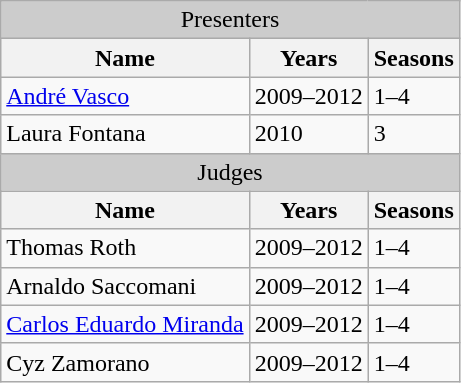<table class="wikitable">
<tr>
<td colspan=3 align="center" bgcolor="CCCCCC">Presenters</td>
</tr>
<tr>
<th>Name</th>
<th>Years</th>
<th>Seasons</th>
</tr>
<tr>
<td><a href='#'>André Vasco</a></td>
<td>2009–2012</td>
<td>1–4</td>
</tr>
<tr>
<td>Laura Fontana</td>
<td>2010</td>
<td>3</td>
</tr>
<tr>
<td colspan=3 align="center" bgcolor="CCCCCC">Judges</td>
</tr>
<tr>
<th>Name</th>
<th>Years</th>
<th>Seasons</th>
</tr>
<tr>
<td>Thomas Roth</td>
<td>2009–2012</td>
<td>1–4</td>
</tr>
<tr>
<td>Arnaldo Saccomani</td>
<td>2009–2012</td>
<td>1–4</td>
</tr>
<tr>
<td><a href='#'>Carlos Eduardo Miranda</a></td>
<td>2009–2012</td>
<td>1–4</td>
</tr>
<tr>
<td>Cyz Zamorano</td>
<td>2009–2012</td>
<td>1–4</td>
</tr>
</table>
